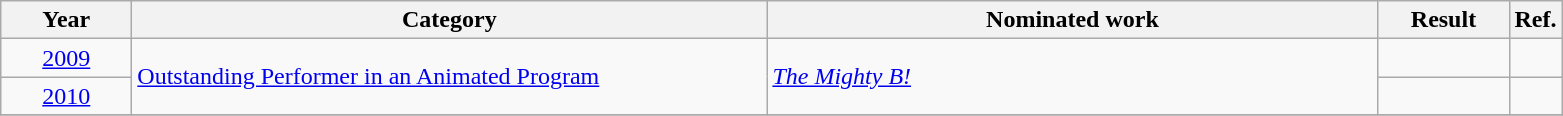<table class=wikitable>
<tr>
<th scope="col" style="width:5em;">Year</th>
<th scope="col" style="width:26em;">Category</th>
<th scope="col" style="width:25em;">Nominated work</th>
<th scope="col" style="width:5em;">Result</th>
<th>Ref.</th>
</tr>
<tr>
<td style="text-align:center;"><a href='#'>2009</a></td>
<td rowspan=2><a href='#'>Outstanding Performer in an Animated Program</a></td>
<td rowspan=2><em><a href='#'>The Mighty B!</a></em></td>
<td></td>
<td></td>
</tr>
<tr>
<td style="text-align:center;"><a href='#'>2010</a></td>
<td></td>
<td></td>
</tr>
<tr>
</tr>
</table>
